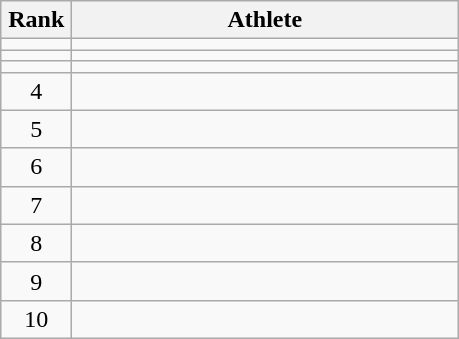<table class="wikitable" style="text-align: center;">
<tr>
<th width=40>Rank</th>
<th width=250>Athlete</th>
</tr>
<tr>
<td></td>
<td align="left"></td>
</tr>
<tr>
<td></td>
<td align="left"></td>
</tr>
<tr>
<td></td>
<td align="left"></td>
</tr>
<tr>
<td>4</td>
<td align="left"></td>
</tr>
<tr>
<td>5</td>
<td align="left"></td>
</tr>
<tr>
<td>6</td>
<td align="left"></td>
</tr>
<tr>
<td>7</td>
<td align="left"></td>
</tr>
<tr>
<td>8</td>
<td align="left"></td>
</tr>
<tr>
<td>9</td>
<td align="left"></td>
</tr>
<tr>
<td>10</td>
<td align="left"></td>
</tr>
</table>
